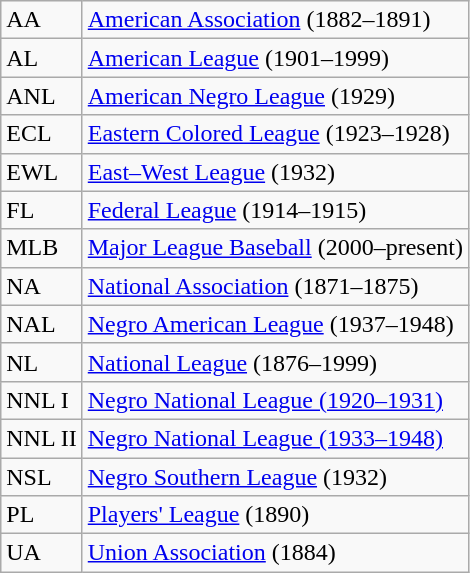<table class="wikitable">
<tr>
<td>AA</td>
<td><a href='#'>American Association</a> (1882–1891)</td>
</tr>
<tr>
<td>AL</td>
<td><a href='#'>American League</a> (1901–1999)</td>
</tr>
<tr>
<td>ANL</td>
<td><a href='#'>American Negro League</a> (1929)</td>
</tr>
<tr>
<td>ECL</td>
<td><a href='#'>Eastern Colored League</a> (1923–1928)</td>
</tr>
<tr>
<td>EWL</td>
<td><a href='#'>East–West League</a> (1932)</td>
</tr>
<tr>
<td>FL</td>
<td><a href='#'>Federal League</a> (1914–1915)</td>
</tr>
<tr>
<td>MLB</td>
<td><a href='#'>Major League Baseball</a> (2000–present)</td>
</tr>
<tr>
<td>NA</td>
<td><a href='#'>National Association</a> (1871–1875)</td>
</tr>
<tr>
<td>NAL</td>
<td><a href='#'>Negro American League</a> (1937–1948)</td>
</tr>
<tr>
<td>NL</td>
<td><a href='#'>National League</a> (1876–1999)</td>
</tr>
<tr>
<td>NNL I</td>
<td><a href='#'>Negro National League (1920–1931)</a></td>
</tr>
<tr>
<td>NNL II</td>
<td><a href='#'>Negro National League (1933–1948)</a></td>
</tr>
<tr>
<td>NSL</td>
<td><a href='#'>Negro Southern League</a> (1932)</td>
</tr>
<tr>
<td>PL</td>
<td><a href='#'>Players' League</a> (1890)</td>
</tr>
<tr>
<td>UA</td>
<td><a href='#'>Union Association</a> (1884)</td>
</tr>
</table>
